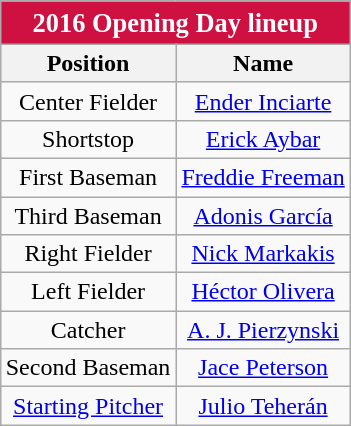<table class="wikitable" style="float: right; clear: both; margin: 0 0 1em 1em; text-align:right;">
<tr>
<th colspan="4" style="color:white; background:#ce1141; padding-right:3px; padding-left:3px; font-size:110%; text-align:center;">2016 Opening Day lineup</th>
</tr>
<tr>
<th>Position</th>
<th>Name</th>
</tr>
<tr style="text-align: center;">
<td>Center Fielder</td>
<td style="text-align: center;"><a href='#'>Ender Inciarte</a></td>
</tr>
<tr style="text-align: center;">
<td>Shortstop</td>
<td style="text-align: center;"><a href='#'>Erick Aybar</a></td>
</tr>
<tr style="text-align: center;">
<td>First Baseman</td>
<td style="text-align: center;"><a href='#'>Freddie Freeman</a></td>
</tr>
<tr style="text-align: center;">
<td>Third Baseman</td>
<td style="text-align: center;"><a href='#'>Adonis García</a></td>
</tr>
<tr style="text-align: center;">
<td>Right Fielder</td>
<td style="text-align: center;"><a href='#'>Nick Markakis</a></td>
</tr>
<tr style="text-align: center;">
<td>Left Fielder</td>
<td style="text-align: center;"><a href='#'>Héctor Olivera</a></td>
</tr>
<tr style="text-align: center;">
<td>Catcher</td>
<td style="text-align: center;"><a href='#'>A. J. Pierzynski</a></td>
</tr>
<tr style="text-align: center;">
<td>Second Baseman</td>
<td style="text-align: center;"><a href='#'>Jace Peterson</a></td>
</tr>
<tr style="text-align: center;">
<td><a href='#'>Starting Pitcher</a></td>
<td style="text-align: center;"><a href='#'>Julio Teherán</a></td>
</tr>
</table>
